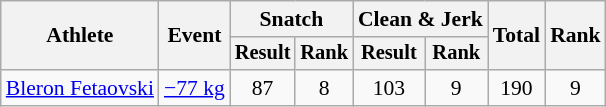<table class="wikitable" style="font-size:90%">
<tr>
<th rowspan="2">Athlete</th>
<th rowspan="2">Event</th>
<th colspan="2">Snatch</th>
<th colspan="2">Clean & Jerk</th>
<th rowspan="2">Total</th>
<th rowspan="2">Rank</th>
</tr>
<tr style="font-size:95%">
<th>Result</th>
<th>Rank</th>
<th>Result</th>
<th>Rank</th>
</tr>
<tr align=center>
<td align=left><a href='#'>Bleron Fetaovski</a></td>
<td align=left><a href='#'>−77 kg</a></td>
<td>87</td>
<td>8</td>
<td>103</td>
<td>9</td>
<td>190</td>
<td>9</td>
</tr>
</table>
